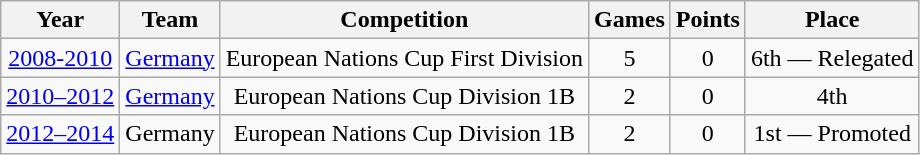<table class="wikitable">
<tr>
<th>Year</th>
<th>Team</th>
<th>Competition</th>
<th>Games</th>
<th>Points</th>
<th>Place</th>
</tr>
<tr align="center">
<td><a href='#'>2008-2010</a></td>
<td><a href='#'>Germany</a></td>
<td>European Nations Cup First Division</td>
<td>5</td>
<td>0</td>
<td>6th — Relegated</td>
</tr>
<tr align="center">
<td><a href='#'>2010–2012</a></td>
<td><a href='#'>Germany</a></td>
<td>European Nations Cup Division 1B</td>
<td>2</td>
<td>0</td>
<td>4th</td>
</tr>
<tr align="center">
<td><a href='#'>2012–2014</a></td>
<td>Germany</td>
<td>European Nations Cup Division 1B</td>
<td>2</td>
<td>0</td>
<td>1st — Promoted</td>
</tr>
</table>
